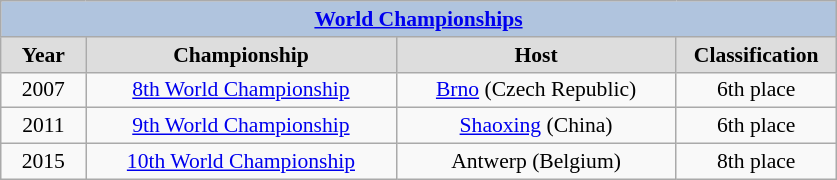<table class="wikitable" style=font-size:90%>
<tr align=center style="background:#B0C4DE;">
<td colspan=4><strong><a href='#'>World Championships</a></strong></td>
</tr>
<tr align=center bgcolor="#dddddd">
<td width=50><strong>Year</strong></td>
<td width=200><strong>Championship</strong></td>
<td width=180><strong>Host</strong></td>
<td width=100><strong>Classification</strong></td>
</tr>
<tr align=center>
<td>2007</td>
<td><a href='#'>8th World Championship</a></td>
<td><a href='#'>Brno</a> (Czech Republic)</td>
<td align="center">6th place</td>
</tr>
<tr align=center>
<td>2011</td>
<td><a href='#'>9th World Championship</a></td>
<td><a href='#'>Shaoxing</a> (China)</td>
<td align="center">6th place</td>
</tr>
<tr align="center">
<td>2015</td>
<td><a href='#'>10th World Championship</a></td>
<td>Antwerp (Belgium)</td>
<td align="center">8th place</td>
</tr>
</table>
